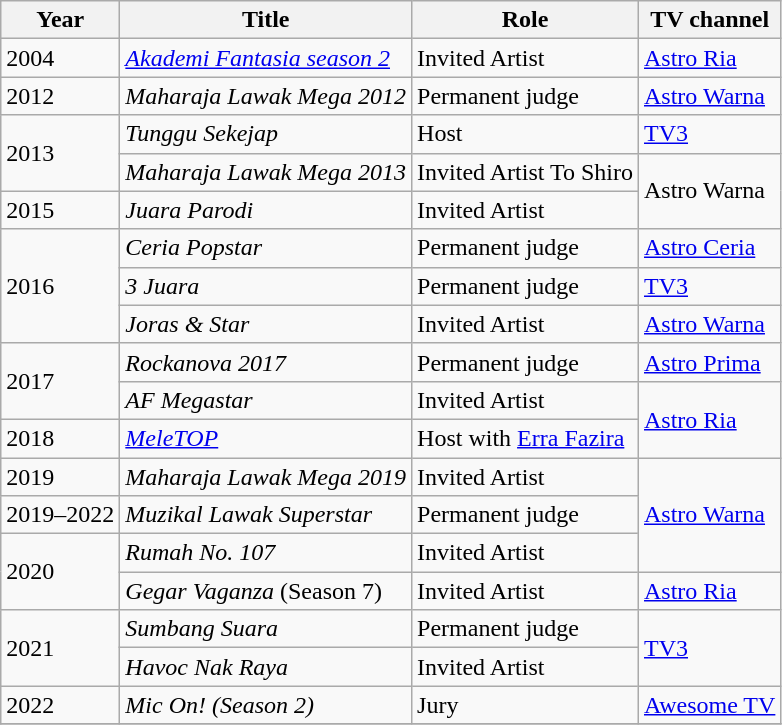<table class="wikitable">
<tr>
<th>Year</th>
<th>Title</th>
<th>Role</th>
<th>TV channel</th>
</tr>
<tr>
<td>2004</td>
<td><em><a href='#'>Akademi Fantasia season 2</a></em></td>
<td>Invited Artist</td>
<td><a href='#'>Astro Ria</a></td>
</tr>
<tr>
<td>2012</td>
<td><em>Maharaja Lawak Mega 2012</em></td>
<td>Permanent judge</td>
<td><a href='#'>Astro Warna</a></td>
</tr>
<tr>
<td rowspan="2">2013</td>
<td><em>Tunggu Sekejap</em></td>
<td>Host</td>
<td><a href='#'>TV3</a></td>
</tr>
<tr>
<td><em>Maharaja Lawak Mega 2013</em></td>
<td>Invited Artist To Shiro</td>
<td rowspan="2">Astro Warna</td>
</tr>
<tr>
<td>2015</td>
<td><em>Juara Parodi</em></td>
<td>Invited Artist</td>
</tr>
<tr>
<td rowspan="3">2016</td>
<td><em>Ceria Popstar</em></td>
<td>Permanent judge</td>
<td><a href='#'>Astro Ceria</a></td>
</tr>
<tr>
<td><em>3 Juara</em></td>
<td>Permanent judge</td>
<td><a href='#'>TV3</a></td>
</tr>
<tr>
<td><em>Joras & Star</em></td>
<td>Invited Artist</td>
<td><a href='#'>Astro Warna</a></td>
</tr>
<tr>
<td rowspan="2">2017</td>
<td><em>Rockanova 2017</em></td>
<td>Permanent judge</td>
<td><a href='#'>Astro Prima</a></td>
</tr>
<tr>
<td><em>AF Megastar</em></td>
<td>Invited Artist</td>
<td rowspan="2"><a href='#'>Astro Ria</a></td>
</tr>
<tr>
<td>2018</td>
<td><em><a href='#'>MeleTOP</a></em></td>
<td>Host with <a href='#'>Erra Fazira</a></td>
</tr>
<tr>
<td>2019</td>
<td><em>Maharaja Lawak Mega 2019</em></td>
<td>Invited Artist</td>
<td rowspan="3"><a href='#'>Astro Warna</a></td>
</tr>
<tr>
<td>2019–2022</td>
<td><em>Muzikal Lawak Superstar</em></td>
<td>Permanent judge</td>
</tr>
<tr>
<td rowspan="2">2020</td>
<td><em>Rumah No. 107</em></td>
<td>Invited Artist</td>
</tr>
<tr>
<td><em>Gegar Vaganza</em> (Season 7)</td>
<td>Invited Artist</td>
<td><a href='#'>Astro Ria</a></td>
</tr>
<tr>
<td rowspan="2">2021</td>
<td><em>Sumbang Suara</em></td>
<td>Permanent judge</td>
<td rowspan="2"><a href='#'>TV3</a></td>
</tr>
<tr>
<td><em>Havoc Nak Raya</em></td>
<td>Invited Artist</td>
</tr>
<tr>
<td>2022</td>
<td><em>Mic On! (Season 2)</em></td>
<td>Jury</td>
<td><a href='#'>Awesome TV</a></td>
</tr>
<tr>
</tr>
</table>
